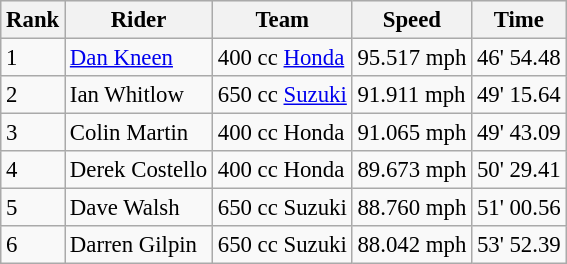<table class="wikitable" style="font-size: 95%;">
<tr style="background:#efefef;">
<th>Rank</th>
<th>Rider</th>
<th>Team</th>
<th>Speed</th>
<th>Time</th>
</tr>
<tr>
<td>1</td>
<td> <a href='#'>Dan Kneen</a></td>
<td>400 cc <a href='#'>Honda</a></td>
<td>95.517 mph</td>
<td>46' 54.48</td>
</tr>
<tr>
<td>2</td>
<td> Ian Whitlow</td>
<td>650 cc <a href='#'>Suzuki</a></td>
<td>91.911 mph</td>
<td>49' 15.64</td>
</tr>
<tr>
<td>3</td>
<td> Colin Martin</td>
<td>400 cc Honda</td>
<td>91.065 mph</td>
<td>49' 43.09</td>
</tr>
<tr>
<td>4</td>
<td> Derek Costello</td>
<td>400 cc Honda</td>
<td>89.673 mph</td>
<td>50' 29.41</td>
</tr>
<tr>
<td>5</td>
<td> Dave Walsh</td>
<td>650 cc Suzuki</td>
<td>88.760 mph</td>
<td>51' 00.56</td>
</tr>
<tr>
<td>6</td>
<td> Darren Gilpin</td>
<td>650 cc Suzuki</td>
<td>88.042 mph</td>
<td>53' 52.39</td>
</tr>
</table>
